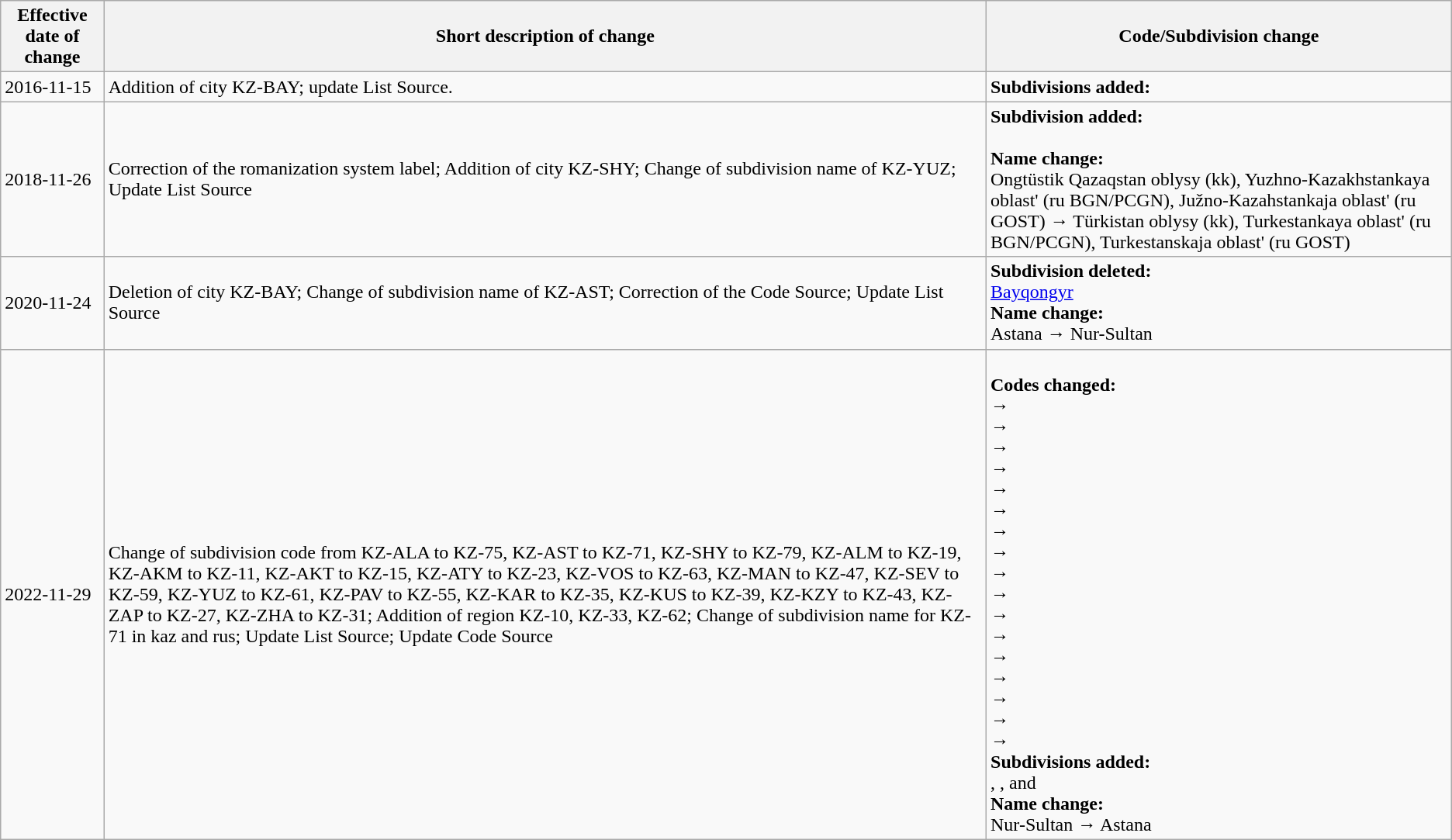<table class="wikitable">
<tr>
<th>Effective date of change</th>
<th>Short description of change</th>
<th>Code/Subdivision change</th>
</tr>
<tr>
<td>2016-11-15</td>
<td>Addition of city KZ-BAY; update List Source.</td>
<td><strong>Subdivisions added:</strong><br> </td>
</tr>
<tr>
<td>2018-11-26</td>
<td>Correction of the romanization system label; Addition of city KZ-SHY; Change of subdivision name of KZ-YUZ; Update List Source</td>
<td><strong>Subdivision added:</strong><br> <br><strong>Name change:</strong><br> Ongtüstik Qazaqstan oblysy (kk), Yuzhno-Kazakhstankaya oblast' (ru BGN/PCGN), Južno-Kazahstankaja oblast' (ru GOST) → Türkistan oblysy (kk), Turkestankaya oblast' (ru BGN/PCGN), Turkestanskaja oblast' (ru GOST)</td>
</tr>
<tr>
<td>2020-11-24</td>
<td>Deletion of city KZ-BAY; Change of subdivision name of KZ‐AST; Correction of the Code Source; Update List Source</td>
<td><strong>Subdivision deleted:</strong><br>  <a href='#'>Bayqongyr</a><br><strong>Name change:</strong><br> Astana → Nur-Sultan</td>
</tr>
<tr>
<td>2022-11-29</td>
<td>Change of subdivision code from KZ-ALA to KZ-75, KZ-AST to KZ-71, KZ-SHY to KZ-79, KZ-ALM to KZ-19, KZ-AKM to KZ-11, KZ-AKT to KZ-15, KZ-ATY to KZ-23, KZ-VOS to KZ-63, KZ-MAN to KZ-47, KZ-SEV to KZ-59, KZ-YUZ to KZ-61, KZ-PAV to KZ-55, KZ-KAR to KZ-35, KZ-KUS to KZ-39, KZ-KZY to KZ-43, KZ-ZAP to KZ-27, KZ-ZHA to KZ-31; Addition of region KZ-10, KZ-33, KZ-62; Change of subdivision name for KZ-71 in kaz and rus; Update List Source; Update Code Source</td>
<td><br><strong>Codes changed:</strong><br>  → <br>  → <br>  → <br>  → <br>  → <br>  → <br>  → <br>  → <br>  → <br>  → <br>  → <br>  → <br>  → <br>  → <br>  → <br>  → <br>  → <br><strong>Subdivisions added:</strong><br> , , and <br><strong>Name change:</strong><br>  Nur-Sultan → Astana</td>
</tr>
</table>
